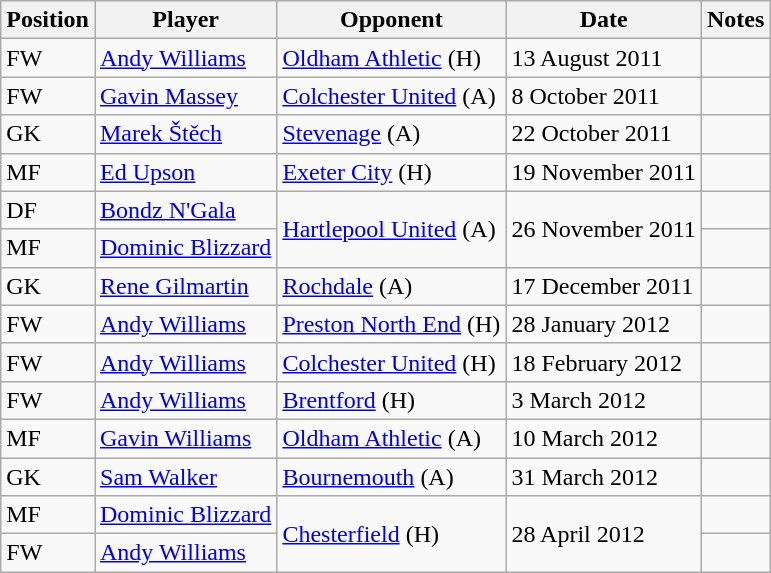<table class="wikitable"  class= style="text-align:center; border:1px #aaa solid; font-size:95%">
<tr>
<th>Position</th>
<th>Player</th>
<th>Opponent</th>
<th>Date</th>
<th>Notes</th>
</tr>
<tr>
<td>FW</td>
<td> <a href='#'>Andy Williams</a></td>
<td><a href='#'>Oldham Athletic</a> (H)</td>
<td>13 August 2011</td>
<td></td>
</tr>
<tr>
<td>FW</td>
<td> <a href='#'>Gavin Massey</a></td>
<td><a href='#'>Colchester United</a> (A)</td>
<td>8 October 2011</td>
<td></td>
</tr>
<tr>
<td>GK</td>
<td> <a href='#'>Marek Štěch</a></td>
<td><a href='#'>Stevenage</a> (A)</td>
<td>22 October 2011</td>
<td></td>
</tr>
<tr>
<td>MF</td>
<td> <a href='#'>Ed Upson</a></td>
<td><a href='#'>Exeter City</a> (H)</td>
<td>19 November 2011</td>
<td></td>
</tr>
<tr>
<td>DF</td>
<td> <a href='#'>Bondz N'Gala</a></td>
<td rowspan="2"><a href='#'>Hartlepool United</a> (A)</td>
<td rowspan="2">26 November 2011</td>
<td></td>
</tr>
<tr>
<td>MF</td>
<td> <a href='#'>Dominic Blizzard</a></td>
<td></td>
</tr>
<tr>
<td>GK</td>
<td> <a href='#'>Rene Gilmartin</a></td>
<td><a href='#'>Rochdale</a> (A)</td>
<td>17 December 2011</td>
<td></td>
</tr>
<tr>
<td>FW</td>
<td> <a href='#'>Andy Williams</a></td>
<td><a href='#'>Preston North End</a> (H)</td>
<td>28 January 2012</td>
<td></td>
</tr>
<tr>
<td>FW</td>
<td> <a href='#'>Andy Williams</a></td>
<td><a href='#'>Colchester United</a> (H)</td>
<td>18 February 2012</td>
<td></td>
</tr>
<tr>
<td>FW</td>
<td> <a href='#'>Andy Williams</a></td>
<td><a href='#'>Brentford</a> (H)</td>
<td>3 March 2012</td>
<td></td>
</tr>
<tr>
<td>MF</td>
<td> <a href='#'>Gavin Williams</a></td>
<td><a href='#'>Oldham Athletic</a> (A)</td>
<td>10 March 2012</td>
<td></td>
</tr>
<tr>
<td>GK</td>
<td> <a href='#'>Sam Walker</a></td>
<td><a href='#'>Bournemouth</a> (A)</td>
<td>31 March 2012</td>
<td></td>
</tr>
<tr>
<td>MF</td>
<td> <a href='#'>Dominic Blizzard</a></td>
<td rowspan="2"><a href='#'>Chesterfield</a> (H)</td>
<td rowspan="2">28 April 2012</td>
<td></td>
</tr>
<tr>
<td>FW</td>
<td> <a href='#'>Andy Williams</a></td>
<td></td>
</tr>
</table>
